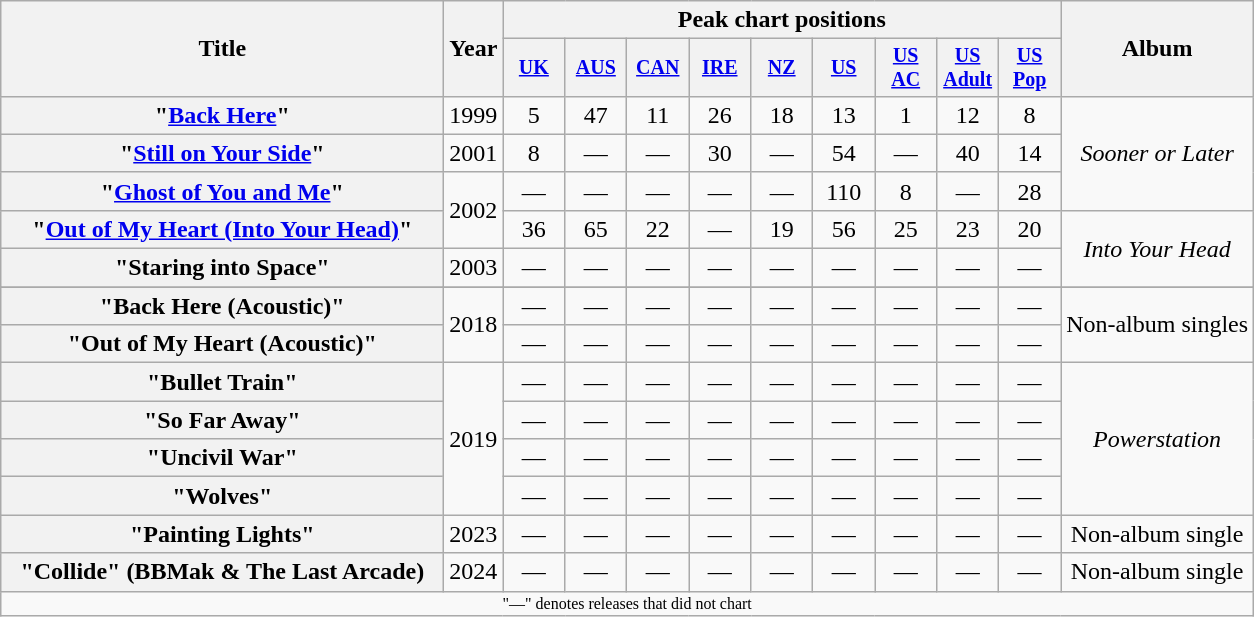<table class="wikitable plainrowheaders" style="text-align:center;">
<tr>
<th rowspan="2" style="width:18em;">Title</th>
<th rowspan="2">Year</th>
<th colspan="9">Peak chart positions</th>
<th rowspan="2">Album</th>
</tr>
<tr style="font-size:smaller;">
<th style="width:35px;"><a href='#'>UK</a><br></th>
<th style="width:35px;"><a href='#'>AUS</a><br></th>
<th style="width:35px;"><a href='#'>CAN</a><br></th>
<th style="width:35px;"><a href='#'>IRE</a><br></th>
<th style="width:35px;"><a href='#'>NZ</a><br></th>
<th style="width:35px;"><a href='#'>US</a><br></th>
<th style="width:35px;"><a href='#'>US AC</a><br></th>
<th style="width:35px;"><a href='#'>US Adult</a><br></th>
<th style="width:35px;"><a href='#'>US Pop</a><br></th>
</tr>
<tr>
<th scope="row">"<a href='#'>Back Here</a>"</th>
<td rowspan="1">1999</td>
<td>5</td>
<td>47</td>
<td>11</td>
<td>26</td>
<td>18</td>
<td>13</td>
<td>1</td>
<td>12</td>
<td>8</td>
<td rowspan="3"><em>Sooner or Later</em></td>
</tr>
<tr>
<th scope="row">"<a href='#'>Still on Your Side</a>"</th>
<td rowspan="1">2001</td>
<td>8</td>
<td>—</td>
<td>—</td>
<td>30</td>
<td>—</td>
<td>54</td>
<td>—</td>
<td>40</td>
<td>14</td>
</tr>
<tr>
<th scope="row">"<a href='#'>Ghost of You and Me</a>"</th>
<td rowspan="2">2002</td>
<td>—</td>
<td>—</td>
<td>—</td>
<td>—</td>
<td>—</td>
<td>110</td>
<td>8</td>
<td>—</td>
<td>28</td>
</tr>
<tr>
<th scope="row">"<a href='#'>Out of My Heart (Into Your Head)</a>"</th>
<td>36</td>
<td>65</td>
<td>22</td>
<td>—</td>
<td>19</td>
<td>56</td>
<td>25</td>
<td>23</td>
<td>20</td>
<td rowspan="2"><em>Into Your Head</em></td>
</tr>
<tr>
<th scope="row">"Staring into Space"</th>
<td>2003</td>
<td>—</td>
<td>—</td>
<td>—</td>
<td>—</td>
<td>—</td>
<td>—</td>
<td>—</td>
<td>—</td>
<td>—</td>
</tr>
<tr>
</tr>
<tr>
<th scope="row">"Back Here (Acoustic)"</th>
<td rowspan="2">2018</td>
<td>—</td>
<td>—</td>
<td>—</td>
<td>—</td>
<td>—</td>
<td>—</td>
<td>—</td>
<td>—</td>
<td>—</td>
<td rowspan="2">Non-album singles</td>
</tr>
<tr>
<th scope="row">"Out of My Heart (Acoustic)"</th>
<td>—</td>
<td>—</td>
<td>—</td>
<td>—</td>
<td>—</td>
<td>—</td>
<td>—</td>
<td>—</td>
<td>—</td>
</tr>
<tr>
<th scope="row">"Bullet Train"</th>
<td rowspan="4">2019</td>
<td>—</td>
<td>—</td>
<td>—</td>
<td>—</td>
<td>—</td>
<td>—</td>
<td>—</td>
<td>—</td>
<td>—</td>
<td rowspan="4"><em>Powerstation</em></td>
</tr>
<tr>
<th scope="row">"So Far Away"</th>
<td>—</td>
<td>—</td>
<td>—</td>
<td>—</td>
<td>—</td>
<td>—</td>
<td>—</td>
<td>—</td>
<td>—</td>
</tr>
<tr>
<th scope="row">"Uncivil War"</th>
<td>—</td>
<td>—</td>
<td>—</td>
<td>—</td>
<td>—</td>
<td>—</td>
<td>—</td>
<td>—</td>
<td>—</td>
</tr>
<tr>
<th scope="row">"Wolves"</th>
<td>—</td>
<td>—</td>
<td>—</td>
<td>—</td>
<td>—</td>
<td>—</td>
<td>—</td>
<td>—</td>
<td>—</td>
</tr>
<tr>
<th scope="row">"Painting Lights"</th>
<td rowspan="1">2023</td>
<td>—</td>
<td>—</td>
<td>—</td>
<td>—</td>
<td>—</td>
<td>—</td>
<td>—</td>
<td>—</td>
<td>—</td>
<td rowspan="1">Non-album single</td>
</tr>
<tr>
<th scope="row">"Collide" (BBMak & The Last Arcade)</th>
<td rowspan="1">2024</td>
<td>—</td>
<td>—</td>
<td>—</td>
<td>—</td>
<td>—</td>
<td>—</td>
<td>—</td>
<td>—</td>
<td>—</td>
<td rowspan="1">Non-album single</td>
</tr>
<tr>
<td colspan="15" style="font-size:8pt">"—" denotes releases that did not chart</td>
</tr>
</table>
